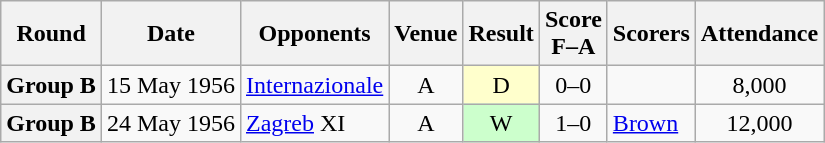<table class="wikitable plainrowheaders" style="text-align:center">
<tr>
<th scope="col">Round</th>
<th scope="col">Date</th>
<th scope="col">Opponents</th>
<th scope="col">Venue</th>
<th scope="col">Result</th>
<th scope="col">Score<br>F–A</th>
<th scope="col">Scorers</th>
<th scope="col">Attendance</th>
</tr>
<tr>
<th scope="row">Group B</th>
<td align="left">15 May 1956</td>
<td align="left"><a href='#'>Internazionale</a></td>
<td>A</td>
<td style=background:#ffc>D</td>
<td>0–0</td>
<td></td>
<td>8,000</td>
</tr>
<tr>
<th scope="row">Group B</th>
<td align="left">24 May 1956</td>
<td align="left"><a href='#'>Zagreb</a> XI</td>
<td>A</td>
<td style=background:#cfc>W</td>
<td>1–0</td>
<td align="left"><a href='#'>Brown</a></td>
<td>12,000</td>
</tr>
</table>
